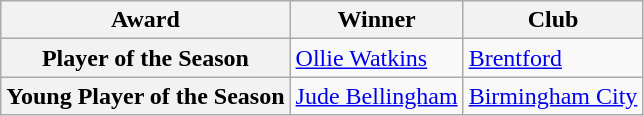<table class="wikitable">
<tr>
<th>Award</th>
<th>Winner</th>
<th>Club</th>
</tr>
<tr>
<th>Player of the Season</th>
<td> <a href='#'>Ollie Watkins</a></td>
<td><a href='#'>Brentford</a></td>
</tr>
<tr>
<th>Young Player of the Season</th>
<td> <a href='#'>Jude Bellingham</a></td>
<td><a href='#'>Birmingham City</a></td>
</tr>
</table>
